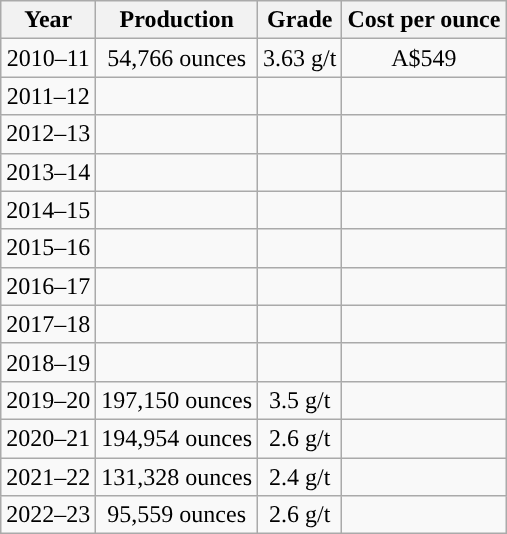<table class="wikitable">
<tr style="text-align:center;">
<th>Year</th>
<th>Production</th>
<th>Grade</th>
<th>Cost per ounce</th>
</tr>
<tr style="text-align:center;">
<td>2010–11</td>
<td>54,766 ounces</td>
<td>3.63 g/t</td>
<td>A$549</td>
</tr>
<tr style="text-align:center;">
<td>2011–12</td>
<td></td>
<td></td>
<td></td>
</tr>
<tr style="text-align:center;">
<td>2012–13</td>
<td></td>
<td></td>
<td></td>
</tr>
<tr style="text-align:center;">
<td>2013–14</td>
<td></td>
<td></td>
<td></td>
</tr>
<tr style="text-align:center;">
<td>2014–15</td>
<td></td>
<td></td>
<td></td>
</tr>
<tr style="text-align:center;">
<td>2015–16</td>
<td></td>
<td></td>
<td></td>
</tr>
<tr style="text-align:center;">
<td>2016–17</td>
<td></td>
<td></td>
<td></td>
</tr>
<tr style="text-align:center;">
<td>2017–18</td>
<td></td>
<td></td>
<td></td>
</tr>
<tr style="text-align:center;">
<td>2018–19</td>
<td></td>
<td></td>
<td></td>
</tr>
<tr style="text-align:center;">
<td>2019–20</td>
<td>197,150 ounces</td>
<td>3.5 g/t</td>
<td></td>
</tr>
<tr style="text-align:center;">
<td>2020–21</td>
<td>194,954 ounces</td>
<td>2.6 g/t</td>
<td></td>
</tr>
<tr style="text-align:center;">
<td>2021–22</td>
<td>131,328 ounces</td>
<td>2.4 g/t</td>
<td></td>
</tr>
<tr style="text-align:center;">
<td>2022–23</td>
<td>95,559 ounces</td>
<td>2.6 g/t</td>
<td></td>
</tr>
</table>
